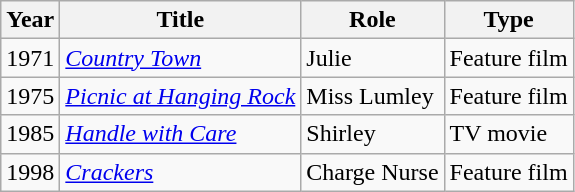<table class="wikitable">
<tr>
<th>Year</th>
<th>Title</th>
<th>Role</th>
<th>Type</th>
</tr>
<tr>
<td>1971</td>
<td><em><a href='#'>Country Town</a></em></td>
<td>Julie</td>
<td>Feature film</td>
</tr>
<tr>
<td>1975</td>
<td><em><a href='#'>Picnic at Hanging Rock</a></em></td>
<td>Miss Lumley</td>
<td>Feature film</td>
</tr>
<tr>
<td>1985</td>
<td><em><a href='#'>Handle with Care</a></em></td>
<td>Shirley</td>
<td>TV movie</td>
</tr>
<tr>
<td>1998</td>
<td><em><a href='#'>Crackers</a></em></td>
<td>Charge Nurse</td>
<td>Feature film</td>
</tr>
</table>
